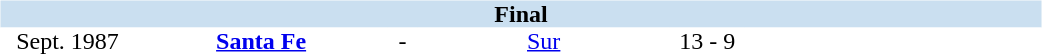<table width=700>
<tr>
<td width=700 valign="top"><br><table border=0 cellspacing=0 cellpadding=0 style="font-size: 100%; border-collapse: collapse;" width=100%>
<tr bgcolor="#CADFF0">
<td style="font-size:100%"; align="center" colspan="6"><strong>Final</strong></td>
</tr>
<tr align=center bgcolor=#FFFFFF>
<td width=90>Sept. 1987</td>
<td width=170><strong><a href='#'>Santa Fe</a></strong></td>
<td width=20>-</td>
<td width=170><a href='#'>Sur</a></td>
<td width=50>13 - 9</td>
<td width=200></td>
</tr>
</table>
</td>
</tr>
</table>
